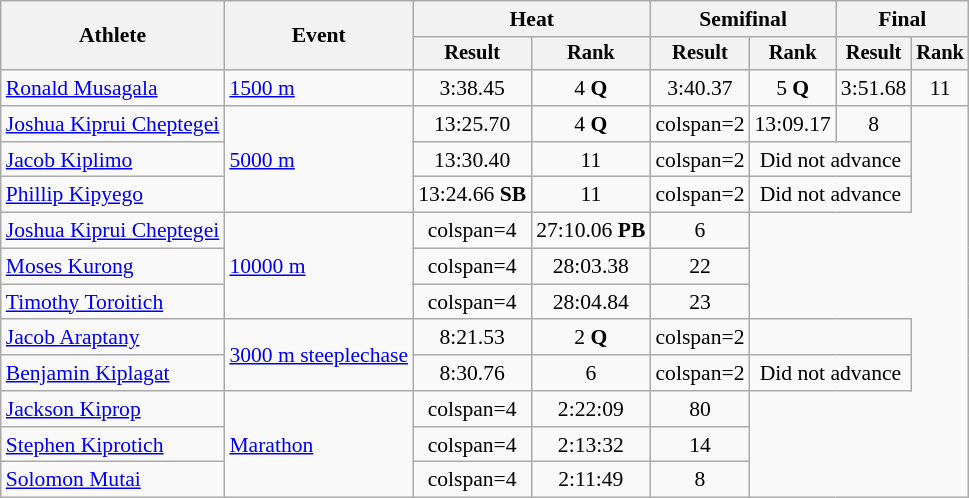<table class="wikitable" style="font-size:90%">
<tr>
<th rowspan="2">Athlete</th>
<th rowspan="2">Event</th>
<th colspan="2">Heat</th>
<th colspan="2">Semifinal</th>
<th colspan="2">Final</th>
</tr>
<tr style="font-size:95%">
<th>Result</th>
<th>Rank</th>
<th>Result</th>
<th>Rank</th>
<th>Result</th>
<th>Rank</th>
</tr>
<tr align=center>
<td align=left><a href='#'>Ronald Musagala</a></td>
<td align=left><a href='#'>1500 m</a></td>
<td>3:38.45</td>
<td>4 <strong>Q</strong></td>
<td>3:40.37</td>
<td>5 <strong>Q</strong></td>
<td>3:51.68</td>
<td>11</td>
</tr>
<tr align=center>
<td align=left><a href='#'>Joshua Kiprui Cheptegei</a></td>
<td align=left rowspan=3><a href='#'>5000 m</a></td>
<td>13:25.70</td>
<td>4 <strong>Q</strong></td>
<td>colspan=2 </td>
<td>13:09.17</td>
<td>8</td>
</tr>
<tr align=center>
<td align=left><a href='#'>Jacob Kiplimo</a></td>
<td>13:30.40</td>
<td>11</td>
<td>colspan=2 </td>
<td colspan=2>Did not advance</td>
</tr>
<tr align=center>
<td align=left><a href='#'>Phillip Kipyego</a></td>
<td>13:24.66 <strong>SB</strong></td>
<td>11</td>
<td>colspan=2 </td>
<td colspan=2>Did not advance</td>
</tr>
<tr align=center>
<td align=left><a href='#'>Joshua Kiprui Cheptegei</a></td>
<td align=left rowspan=3><a href='#'>10000 m</a></td>
<td>colspan=4 </td>
<td>27:10.06 <strong>PB</strong></td>
<td>6</td>
</tr>
<tr align=center>
<td align=left><a href='#'>Moses Kurong</a></td>
<td>colspan=4 </td>
<td>28:03.38</td>
<td>22</td>
</tr>
<tr align=center>
<td align=left><a href='#'>Timothy Toroitich</a></td>
<td>colspan=4 </td>
<td>28:04.84</td>
<td>23</td>
</tr>
<tr align=center>
<td align=left><a href='#'>Jacob Araptany</a></td>
<td align=left rowspan=2><a href='#'>3000 m steeplechase</a></td>
<td>8:21.53</td>
<td>2 <strong>Q</strong></td>
<td>colspan=2 </td>
<td colspan=2></td>
</tr>
<tr align=center>
<td align=left><a href='#'>Benjamin Kiplagat</a></td>
<td>8:30.76</td>
<td>6</td>
<td>colspan=2 </td>
<td colspan=2>Did not advance</td>
</tr>
<tr align=center>
<td align=left><a href='#'>Jackson Kiprop</a></td>
<td align=left rowspan=3><a href='#'>Marathon</a></td>
<td>colspan=4 </td>
<td>2:22:09</td>
<td>80</td>
</tr>
<tr align=center>
<td align=left><a href='#'>Stephen Kiprotich</a></td>
<td>colspan=4 </td>
<td>2:13:32</td>
<td>14</td>
</tr>
<tr align=center>
<td align=left><a href='#'>Solomon Mutai</a></td>
<td>colspan=4 </td>
<td>2:11:49</td>
<td>8</td>
</tr>
</table>
